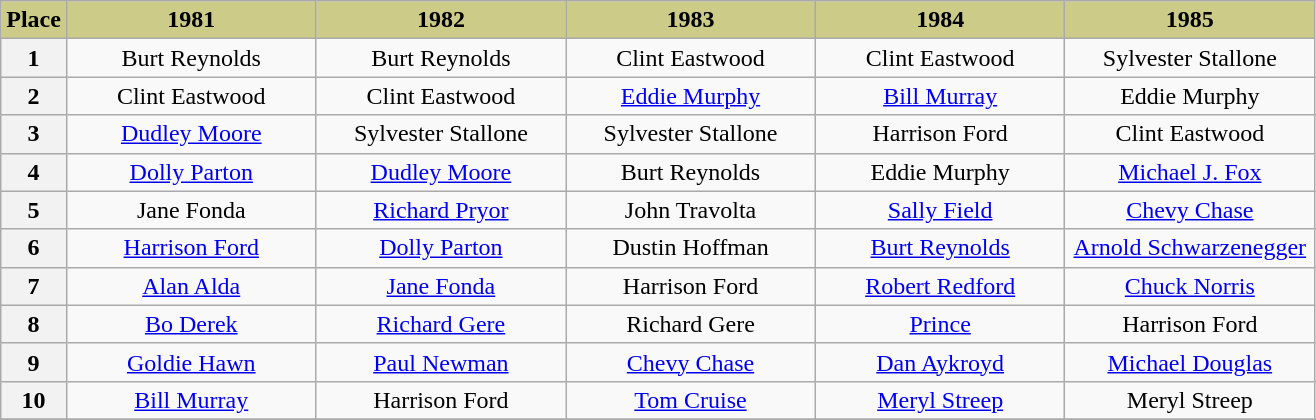<table class="wikitable" style="text-align:center">
<tr>
<th scope="col" style="background:#CC8" width="5%">Place</th>
<th scope="col" style="background:#CC8" width="19%">1981</th>
<th scope="col" style="background:#CC8" width="19%">1982</th>
<th scope="col" style="background:#CC8" width="19%">1983</th>
<th scope="col" style="background:#CC8" width="19%">1984</th>
<th scope="col" style="background:#CC8" width="19%">1985</th>
</tr>
<tr>
<th scope="row">1</th>
<td>Burt Reynolds</td>
<td>Burt Reynolds</td>
<td>Clint Eastwood</td>
<td>Clint Eastwood</td>
<td>Sylvester Stallone</td>
</tr>
<tr>
<th scope="row">2</th>
<td>Clint Eastwood</td>
<td>Clint Eastwood</td>
<td><a href='#'>Eddie Murphy</a></td>
<td><a href='#'>Bill Murray</a></td>
<td>Eddie Murphy</td>
</tr>
<tr>
<th scope="row">3</th>
<td><a href='#'>Dudley Moore</a></td>
<td>Sylvester Stallone</td>
<td>Sylvester Stallone</td>
<td>Harrison Ford</td>
<td>Clint Eastwood</td>
</tr>
<tr>
<th scope="row">4</th>
<td><a href='#'>Dolly Parton</a></td>
<td><a href='#'>Dudley Moore</a></td>
<td>Burt Reynolds</td>
<td>Eddie Murphy</td>
<td><a href='#'>Michael J. Fox</a></td>
</tr>
<tr>
<th scope="row">5</th>
<td>Jane Fonda</td>
<td><a href='#'>Richard Pryor</a></td>
<td>John Travolta</td>
<td><a href='#'>Sally Field</a></td>
<td><a href='#'>Chevy Chase</a></td>
</tr>
<tr>
<th scope="row">6</th>
<td><a href='#'>Harrison Ford</a></td>
<td><a href='#'>Dolly Parton</a></td>
<td>Dustin Hoffman</td>
<td><a href='#'>Burt Reynolds</a></td>
<td><a href='#'>Arnold Schwarzenegger</a></td>
</tr>
<tr>
<th scope="row">7</th>
<td><a href='#'>Alan Alda</a></td>
<td><a href='#'>Jane Fonda</a></td>
<td>Harrison Ford</td>
<td><a href='#'>Robert Redford</a></td>
<td><a href='#'>Chuck Norris</a></td>
</tr>
<tr>
<th scope="row">8</th>
<td><a href='#'>Bo Derek</a></td>
<td><a href='#'>Richard Gere</a></td>
<td>Richard Gere</td>
<td><a href='#'>Prince</a></td>
<td>Harrison Ford</td>
</tr>
<tr>
<th scope="row">9</th>
<td><a href='#'>Goldie Hawn</a></td>
<td><a href='#'>Paul Newman</a></td>
<td><a href='#'>Chevy Chase</a></td>
<td><a href='#'>Dan Aykroyd</a></td>
<td><a href='#'>Michael Douglas</a></td>
</tr>
<tr>
<th scope="row">10</th>
<td><a href='#'>Bill Murray</a></td>
<td>Harrison Ford</td>
<td><a href='#'>Tom Cruise</a></td>
<td><a href='#'>Meryl Streep</a></td>
<td>Meryl Streep</td>
</tr>
<tr>
</tr>
</table>
